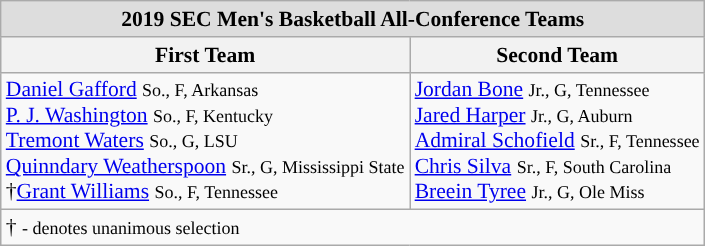<table class="wikitable" style="white-space:nowrap; font-size:90%;">
<tr>
<td colspan="7" style="text-align:center; background:#ddd;"><strong>2019 SEC Men's Basketball All-Conference Teams</strong></td>
</tr>
<tr>
<th>First Team</th>
<th>Second Team</th>
</tr>
<tr>
<td><a href='#'>Daniel Gafford</a> <small>So., F, Arkansas</small><br><a href='#'>P. J. Washington</a> <small>So., F, Kentucky</small><br><a href='#'>Tremont Waters</a> <small>So., G, LSU</small><br><a href='#'>Quinndary Weatherspoon</a> <small>Sr., G, Mississippi State</small><br>†<a href='#'>Grant Williams</a> <small>So., F, Tennessee</small></td>
<td><a href='#'>Jordan Bone</a> <small>Jr., G, Tennessee</small><br><a href='#'>Jared Harper</a> <small>Jr., G, Auburn</small><br><a href='#'>Admiral Schofield</a> <small>Sr., F, Tennessee</small><br><a href='#'>Chris Silva</a> <small>Sr., F, South Carolina</small><br><a href='#'>Breein Tyree</a> <small>Jr., G, Ole Miss</small><br></td>
</tr>
<tr>
<td colspan="5" style="text-align:left;">† <small>- denotes unanimous selection</small></td>
</tr>
</table>
